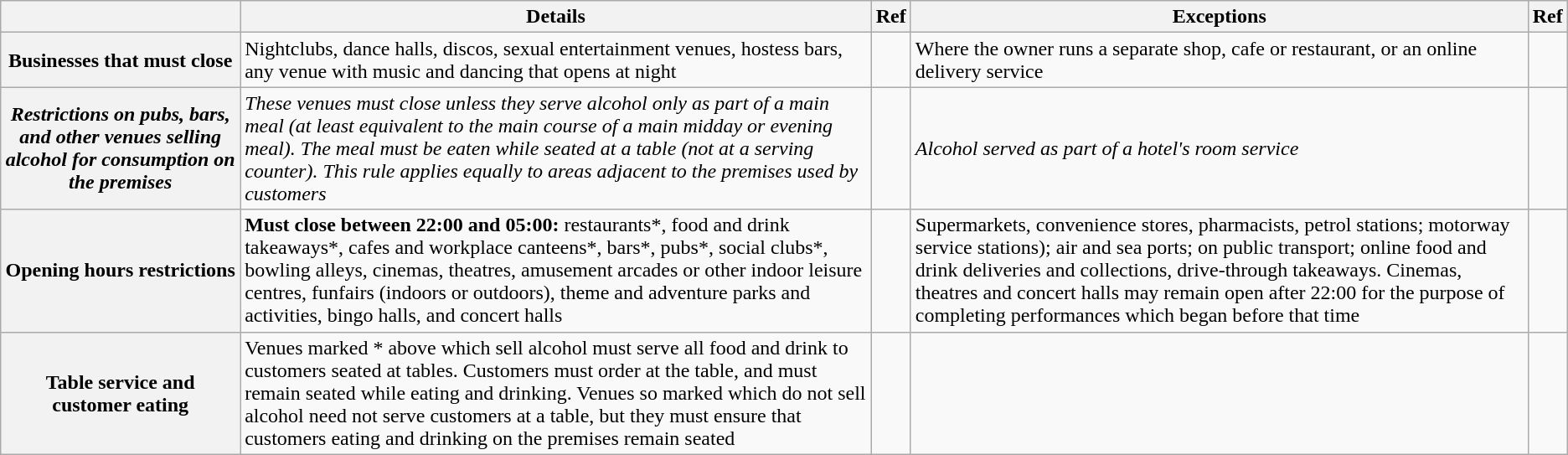<table class="wikitable">
<tr>
<th></th>
<th>Details</th>
<th>Ref</th>
<th>Exceptions</th>
<th>Ref</th>
</tr>
<tr>
<th>Businesses that must close</th>
<td>Nightclubs, dance halls, discos, sexual entertainment venues, hostess bars, any venue with music and dancing that opens at night</td>
<td></td>
<td>Where the owner runs a separate shop, cafe or restaurant, or an online delivery service</td>
<td></td>
</tr>
<tr>
<th><em>Restrictions on pubs, bars, and other venues selling alcohol for consumption on the premises</em></th>
<td><em>These venues must close unless they serve alcohol only as part of a main meal (at least equivalent to the main course of a main midday or evening meal). The meal must be eaten while seated at a table (not at a serving counter). This rule applies equally to areas adjacent to the premises used by customers</em></td>
<td></td>
<td><em>Alcohol served as part of a hotel's room service</em></td>
<td></td>
</tr>
<tr>
<th>Opening hours restrictions</th>
<td><strong>Must close between 22:00 and 05:00:</strong> restaurants*, food and drink takeaways*, cafes and workplace canteens*, bars*, pubs*, social clubs*, bowling alleys, cinemas, theatres, amusement arcades or other indoor leisure centres, funfairs (indoors or outdoors), theme and adventure parks and activities, bingo halls, and concert halls</td>
<td></td>
<td>Supermarkets, convenience stores, pharmacists, petrol stations; motorway service stations); air and sea ports; on public transport; online food and drink deliveries and collections, drive-through takeaways. Cinemas, theatres and concert halls may remain open after 22:00 for the purpose of completing performances which began before that time</td>
<td></td>
</tr>
<tr>
<th>Table service and customer eating</th>
<td>Venues marked * above which sell alcohol must serve all food and drink to customers seated at tables. Customers must order at the table, and must remain seated while eating and drinking. Venues so marked which do not sell alcohol need not serve customers at a table, but they must ensure that customers eating and drinking on the premises remain seated</td>
<td></td>
<td></td>
<td></td>
</tr>
</table>
